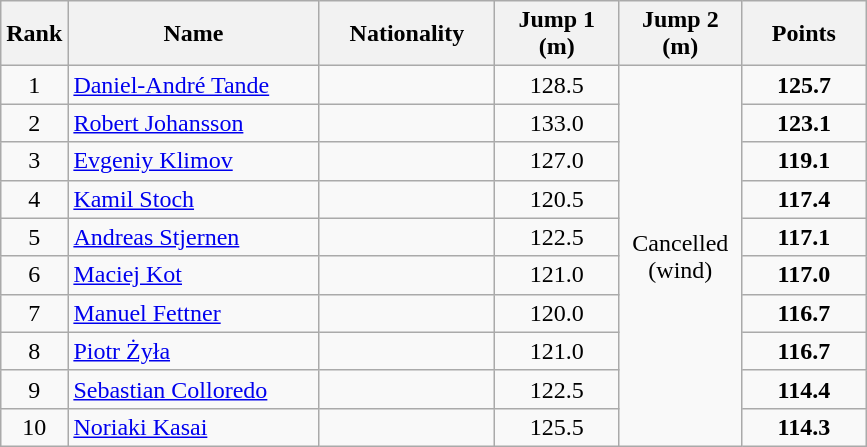<table class="wikitable sortable" style="text-align: center;">
<tr>
<th align=center>Rank</th>
<th width=160>Name</th>
<th width=110>Nationality</th>
<th width=75>Jump 1 (m)</th>
<th width=75>Jump 2 (m)</th>
<th width=75>Points</th>
</tr>
<tr>
<td>1</td>
<td align=left><a href='#'>Daniel-André Tande</a></td>
<td align="left"></td>
<td>128.5</td>
<td rowspan=10>Cancelled<br>(wind)</td>
<td><strong>125.7</strong></td>
</tr>
<tr>
<td>2</td>
<td align=left><a href='#'>Robert Johansson</a></td>
<td align="left"></td>
<td>133.0</td>
<td><strong>123.1</strong></td>
</tr>
<tr>
<td>3</td>
<td align=left><a href='#'>Evgeniy Klimov</a></td>
<td align="left"></td>
<td>127.0</td>
<td><strong>119.1</strong></td>
</tr>
<tr>
<td>4</td>
<td align=left><a href='#'>Kamil Stoch</a></td>
<td align="left"></td>
<td>120.5</td>
<td><strong>117.4</strong></td>
</tr>
<tr>
<td>5</td>
<td align=left><a href='#'>Andreas Stjernen</a></td>
<td align="left"></td>
<td>122.5</td>
<td><strong>117.1</strong></td>
</tr>
<tr>
<td>6</td>
<td align=left><a href='#'>Maciej Kot</a></td>
<td align=left></td>
<td>121.0</td>
<td><strong>117.0</strong></td>
</tr>
<tr>
<td>7</td>
<td align=left><a href='#'>Manuel Fettner</a></td>
<td align=left></td>
<td>120.0</td>
<td><strong>116.7</strong></td>
</tr>
<tr>
<td>8</td>
<td align=left><a href='#'>Piotr Żyła</a></td>
<td align=left></td>
<td>121.0</td>
<td><strong>116.7</strong></td>
</tr>
<tr>
<td>9</td>
<td align=left><a href='#'>Sebastian Colloredo</a></td>
<td align=left></td>
<td>122.5</td>
<td><strong>114.4</strong></td>
</tr>
<tr>
<td>10</td>
<td align=left><a href='#'>Noriaki Kasai</a></td>
<td align=left></td>
<td>125.5</td>
<td><strong>114.3</strong></td>
</tr>
</table>
